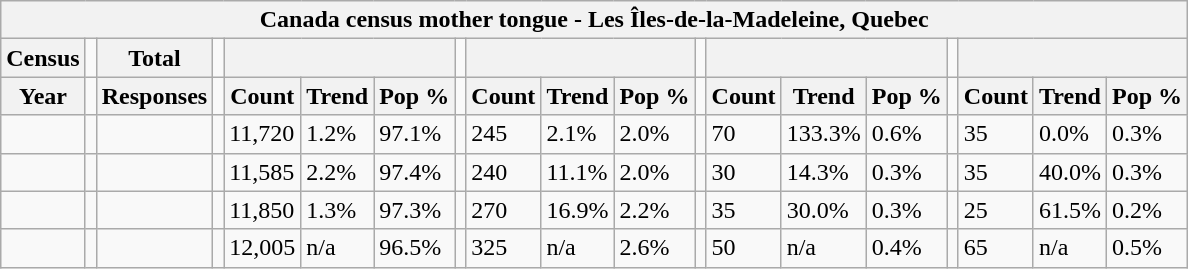<table class="wikitable">
<tr>
<th colspan="19">Canada census mother tongue - Les Îles-de-la-Madeleine, Quebec</th>
</tr>
<tr>
<th>Census</th>
<td></td>
<th>Total</th>
<td colspan="1"></td>
<th colspan="3"></th>
<td colspan="1"></td>
<th colspan="3"></th>
<td colspan="1"></td>
<th colspan="3"></th>
<td colspan="1"></td>
<th colspan="3"></th>
</tr>
<tr>
<th>Year</th>
<td></td>
<th>Responses</th>
<td></td>
<th>Count</th>
<th>Trend</th>
<th>Pop %</th>
<td></td>
<th>Count</th>
<th>Trend</th>
<th>Pop %</th>
<td></td>
<th>Count</th>
<th>Trend</th>
<th>Pop %</th>
<td></td>
<th>Count</th>
<th>Trend</th>
<th>Pop %</th>
</tr>
<tr>
<td></td>
<td></td>
<td></td>
<td></td>
<td>11,720</td>
<td> 1.2%</td>
<td>97.1%</td>
<td></td>
<td>245</td>
<td> 2.1%</td>
<td>2.0%</td>
<td></td>
<td>70</td>
<td> 133.3%</td>
<td>0.6%</td>
<td></td>
<td>35</td>
<td> 0.0%</td>
<td>0.3%</td>
</tr>
<tr>
<td></td>
<td></td>
<td></td>
<td></td>
<td>11,585</td>
<td> 2.2%</td>
<td>97.4%</td>
<td></td>
<td>240</td>
<td> 11.1%</td>
<td>2.0%</td>
<td></td>
<td>30</td>
<td> 14.3%</td>
<td>0.3%</td>
<td></td>
<td>35</td>
<td> 40.0%</td>
<td>0.3%</td>
</tr>
<tr>
<td></td>
<td></td>
<td></td>
<td></td>
<td>11,850</td>
<td> 1.3%</td>
<td>97.3%</td>
<td></td>
<td>270</td>
<td> 16.9%</td>
<td>2.2%</td>
<td></td>
<td>35</td>
<td> 30.0%</td>
<td>0.3%</td>
<td></td>
<td>25</td>
<td> 61.5%</td>
<td>0.2%</td>
</tr>
<tr>
<td></td>
<td></td>
<td></td>
<td></td>
<td>12,005</td>
<td>n/a</td>
<td>96.5%</td>
<td></td>
<td>325</td>
<td>n/a</td>
<td>2.6%</td>
<td></td>
<td>50</td>
<td>n/a</td>
<td>0.4%</td>
<td></td>
<td>65</td>
<td>n/a</td>
<td>0.5%</td>
</tr>
</table>
